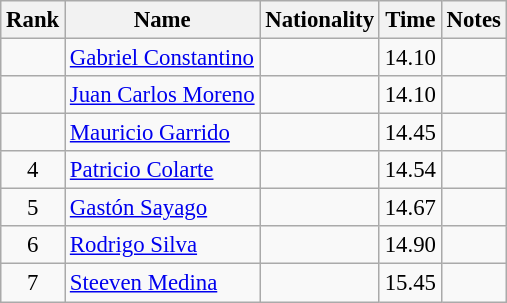<table class="wikitable sortable" style="text-align:center;font-size:95%">
<tr>
<th>Rank</th>
<th>Name</th>
<th>Nationality</th>
<th>Time</th>
<th>Notes</th>
</tr>
<tr>
<td></td>
<td align=left><a href='#'>Gabriel Constantino</a></td>
<td align=left></td>
<td>14.10</td>
<td></td>
</tr>
<tr>
<td></td>
<td align=left><a href='#'>Juan Carlos Moreno</a></td>
<td align=left></td>
<td>14.10</td>
<td></td>
</tr>
<tr>
<td></td>
<td align=left><a href='#'>Mauricio Garrido</a></td>
<td align=left></td>
<td>14.45</td>
<td></td>
</tr>
<tr>
<td>4</td>
<td align=left><a href='#'>Patricio Colarte</a></td>
<td align=left></td>
<td>14.54</td>
<td></td>
</tr>
<tr>
<td>5</td>
<td align=left><a href='#'>Gastón Sayago</a></td>
<td align=left></td>
<td>14.67</td>
<td></td>
</tr>
<tr>
<td>6</td>
<td align=left><a href='#'>Rodrigo Silva</a></td>
<td align=left></td>
<td>14.90</td>
<td></td>
</tr>
<tr>
<td>7</td>
<td align=left><a href='#'>Steeven Medina</a></td>
<td align=left></td>
<td>15.45</td>
<td></td>
</tr>
</table>
